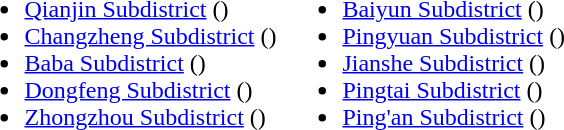<table>
<tr>
<td valign="top"><br><ul><li><a href='#'>Qianjin Subdistrict</a> ()</li><li><a href='#'>Changzheng Subdistrict</a> ()</li><li><a href='#'>Baba Subdistrict</a> ()</li><li><a href='#'>Dongfeng Subdistrict</a> ()</li><li><a href='#'>Zhongzhou Subdistrict</a> ()</li></ul></td>
<td valign="top"><br><ul><li><a href='#'>Baiyun Subdistrict</a> ()</li><li><a href='#'>Pingyuan Subdistrict</a> ()</li><li><a href='#'>Jianshe Subdistrict</a> ()</li><li><a href='#'>Pingtai Subdistrict</a> ()</li><li><a href='#'>Ping'an Subdistrict</a> ()</li></ul></td>
</tr>
</table>
